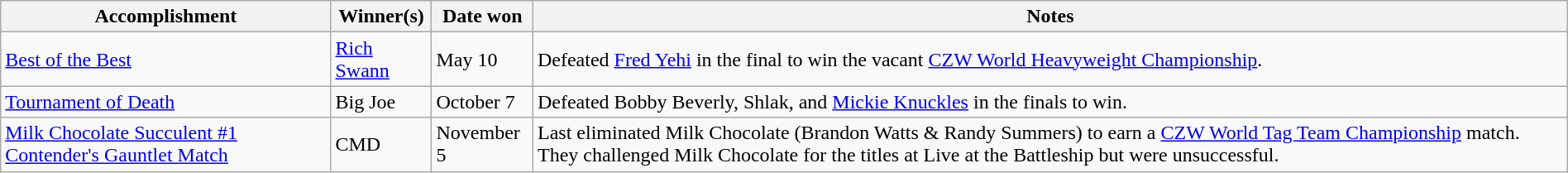<table class="wikitable" style="width:100%;">
<tr>
<th>Accomplishment</th>
<th>Winner(s)</th>
<th>Date won</th>
<th>Notes</th>
</tr>
<tr>
<td><a href='#'>Best of the Best</a></td>
<td><a href='#'>Rich Swann</a></td>
<td>May 10</td>
<td>Defeated <a href='#'>Fred Yehi</a> in the final to win the vacant <a href='#'>CZW World Heavyweight Championship</a>.</td>
</tr>
<tr>
<td><a href='#'>Tournament of Death</a></td>
<td>Big Joe</td>
<td>October 7</td>
<td>Defeated Bobby Beverly, Shlak, and <a href='#'>Mickie Knuckles</a> in the finals to win.</td>
</tr>
<tr>
<td><a href='#'>Milk Chocolate Succulent #1 Contender's Gauntlet Match</a></td>
<td>CMD<br></td>
<td>November 5</td>
<td>Last eliminated Milk Chocolate (Brandon Watts & Randy Summers) to earn a <a href='#'>CZW World Tag Team Championship</a> match. They challenged Milk Chocolate for the titles at Live at the Battleship but were unsuccessful.</td>
</tr>
</table>
